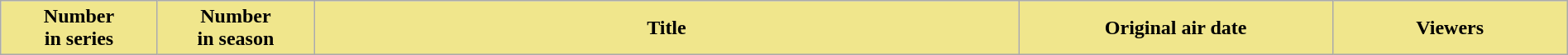<table class="wikitable plainrowheaders" style="width:100%; margin:auto;">
<tr>
<th scope="col" style="background-color: #F0E68C; width:10%; color: #fffff;">Number<br>in series</th>
<th scope="col" style="background-color: #F0E68C; width:10%; color: #fffff;">Number<br>in season</th>
<th scope="col" style="background-color: #F0E68C; color: #fffff;">Title</th>
<th scope="col" style="background-color: #F0E68C; width:20%; color: #fffff;">Original air date</th>
<th scope="col" style="background-color: #F0E68C; width:15%; color: #fffff;">Viewers<br>








</th>
</tr>
</table>
